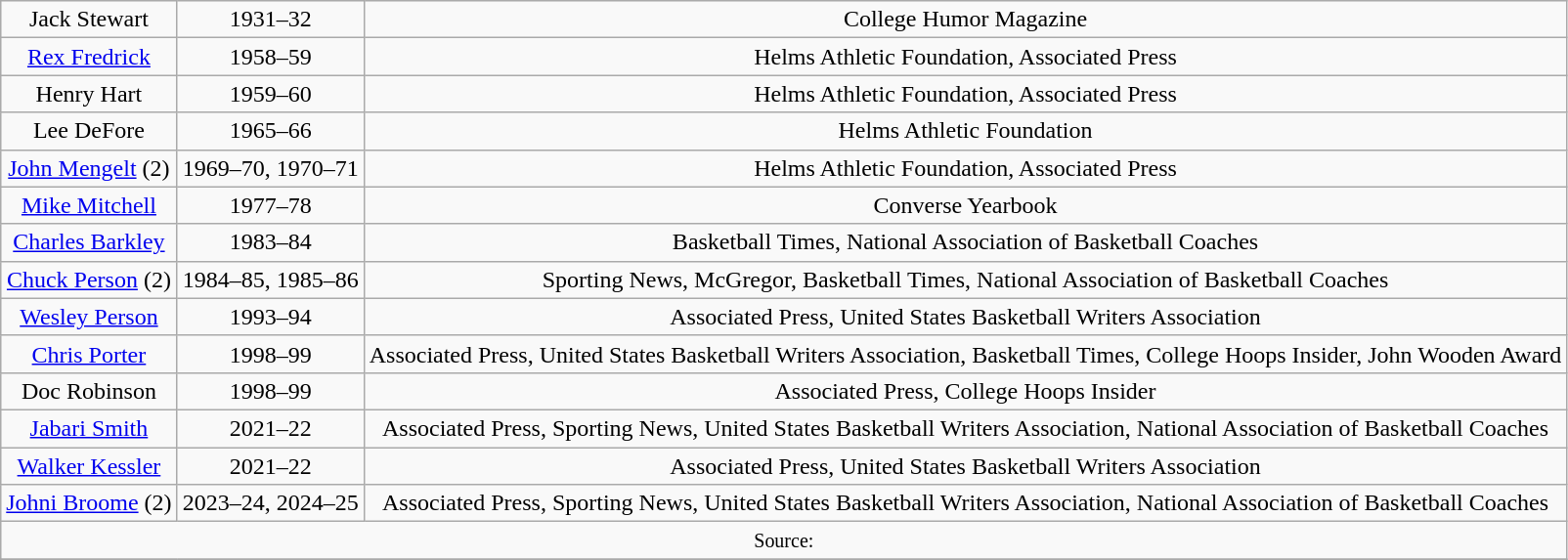<table class="wikitable toccolours">
<tr align="center">
<td>Jack Stewart</td>
<td>1931–32</td>
<td>College Humor Magazine</td>
</tr>
<tr align="center">
<td><a href='#'>Rex Fredrick</a></td>
<td>1958–59</td>
<td>Helms Athletic Foundation, Associated Press</td>
</tr>
<tr align="center">
<td>Henry Hart</td>
<td>1959–60</td>
<td>Helms Athletic Foundation, Associated Press</td>
</tr>
<tr align="center">
<td>Lee DeFore</td>
<td>1965–66</td>
<td>Helms Athletic Foundation</td>
</tr>
<tr align="center">
<td><a href='#'>John Mengelt</a> (2)</td>
<td>1969–70, 1970–71</td>
<td>Helms Athletic Foundation, Associated Press</td>
</tr>
<tr align="center">
<td><a href='#'>Mike Mitchell</a></td>
<td>1977–78</td>
<td>Converse Yearbook</td>
</tr>
<tr align="center">
<td><a href='#'>Charles Barkley</a></td>
<td>1983–84</td>
<td>Basketball Times, National Association of Basketball Coaches</td>
</tr>
<tr align="center">
<td><a href='#'>Chuck Person</a> (2)</td>
<td>1984–85, 1985–86</td>
<td>Sporting News, McGregor, Basketball Times, National Association of Basketball Coaches</td>
</tr>
<tr align="center">
<td><a href='#'>Wesley Person</a></td>
<td>1993–94</td>
<td>Associated Press, United States Basketball Writers Association</td>
</tr>
<tr align="center">
<td><a href='#'>Chris Porter</a></td>
<td>1998–99</td>
<td>Associated Press, United States Basketball Writers Association, Basketball Times, College Hoops Insider, John Wooden Award</td>
</tr>
<tr align="center">
<td>Doc Robinson</td>
<td>1998–99</td>
<td>Associated Press, College Hoops Insider</td>
</tr>
<tr align="center">
<td><a href='#'>Jabari Smith</a></td>
<td>2021–22</td>
<td>Associated Press, Sporting News, United States Basketball Writers Association, National Association of Basketball Coaches</td>
</tr>
<tr align="center">
<td><a href='#'>Walker Kessler</a></td>
<td>2021–22</td>
<td>Associated Press, United States Basketball Writers Association</td>
</tr>
<tr align="center">
<td><a href='#'>Johni Broome</a> (2)</td>
<td>2023–24, 2024–25</td>
<td>Associated Press, Sporting News, United States Basketball Writers Association, National Association of Basketball Coaches</td>
</tr>
<tr align="center">
<td colspan=4><small>Source:</small></td>
</tr>
<tr>
</tr>
</table>
